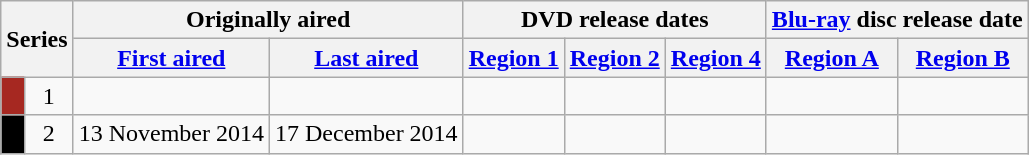<table class="wikitable" style="text-align: center;">
<tr>
<th colspan=2 rowspan=2>Series</th>
<th colspan=2>Originally aired</th>
<th colspan=3>DVD release dates</th>
<th colspan=3><a href='#'>Blu-ray</a> disc release date</th>
</tr>
<tr>
<th><a href='#'>First aired</a></th>
<th><a href='#'>Last aired</a></th>
<th><a href='#'>Region 1</a></th>
<th><a href='#'>Region 2</a></th>
<th><a href='#'>Region 4</a></th>
<th><a href='#'>Region A</a></th>
<th><a href='#'>Region B</a></th>
</tr>
<tr>
<td bgcolor="A62821" height="10px"></td>
<td>1</td>
<td></td>
<td></td>
<td></td>
<td></td>
<td></td>
<td></td>
<td></td>
</tr>
<tr>
<td bgcolor="000000" height="10px"></td>
<td>2</td>
<td>13 November 2014</td>
<td>17 December 2014</td>
<td></td>
<td></td>
<td></td>
<td></td>
<td></td>
</tr>
</table>
